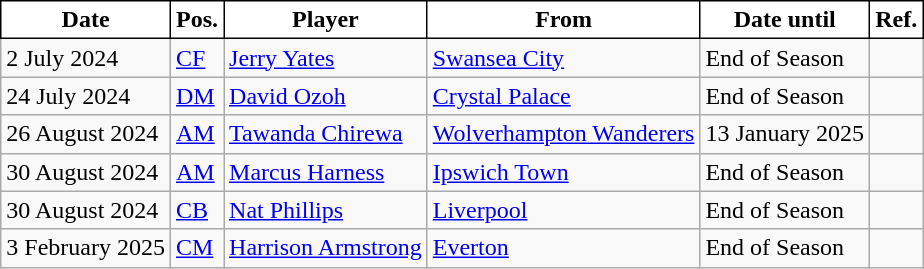<table class="wikitable plainrowheaders sortable">
<tr>
<th style="background:#ffffff;color:#000000;border:1px solid black;">Date</th>
<th style="background:#ffffff;color:#000000;border:1px solid black;">Pos.</th>
<th style="background:#ffffff;color:#000000;border:1px solid black;">Player</th>
<th style="background:#ffffff;color:#000000;border:1px solid black;">From</th>
<th style="background:#ffffff;color:#000000;border:1px solid black;">Date until</th>
<th style="background:#ffffff;color:#000000;border:1px solid black;">Ref.</th>
</tr>
<tr>
<td>2 July 2024</td>
<td><a href='#'>CF</a></td>
<td> <a href='#'>Jerry Yates</a></td>
<td> <a href='#'>Swansea City</a></td>
<td>End of Season</td>
<td></td>
</tr>
<tr>
<td>24 July 2024</td>
<td><a href='#'>DM</a></td>
<td> <a href='#'>David Ozoh</a></td>
<td> <a href='#'>Crystal Palace</a></td>
<td>End of Season</td>
<td></td>
</tr>
<tr>
<td>26 August 2024</td>
<td><a href='#'>AM</a></td>
<td> <a href='#'>Tawanda Chirewa</a></td>
<td> <a href='#'>Wolverhampton Wanderers</a></td>
<td>13 January 2025</td>
<td></td>
</tr>
<tr>
<td>30 August 2024</td>
<td><a href='#'>AM</a></td>
<td> <a href='#'>Marcus Harness</a></td>
<td> <a href='#'>Ipswich Town</a></td>
<td>End of Season</td>
<td></td>
</tr>
<tr>
<td>30 August 2024</td>
<td><a href='#'>CB</a></td>
<td> <a href='#'>Nat Phillips</a></td>
<td> <a href='#'>Liverpool</a></td>
<td>End of Season</td>
<td></td>
</tr>
<tr>
<td>3 February 2025</td>
<td><a href='#'>CM</a></td>
<td> <a href='#'>Harrison Armstrong</a></td>
<td> <a href='#'>Everton</a></td>
<td>End of Season</td>
<td></td>
</tr>
</table>
